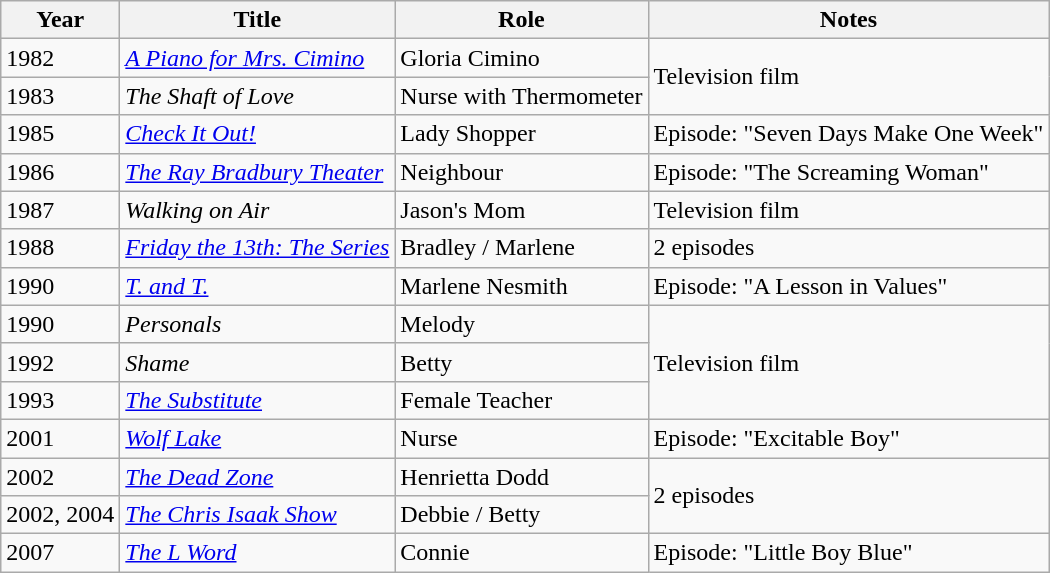<table class="wikitable sortable">
<tr>
<th>Year</th>
<th>Title</th>
<th>Role</th>
<th class="unsortable">Notes</th>
</tr>
<tr>
<td>1982</td>
<td data-sort-value="Piano for Mrs. Cimino, A"><em><a href='#'>A Piano for Mrs. Cimino</a></em></td>
<td>Gloria Cimino</td>
<td rowspan="2">Television film</td>
</tr>
<tr>
<td>1983</td>
<td data-sort-value="Shaft of Love, The"><em>The Shaft of Love</em></td>
<td>Nurse with Thermometer</td>
</tr>
<tr>
<td>1985</td>
<td><a href='#'><em>Check It Out!</em></a></td>
<td>Lady Shopper</td>
<td>Episode: "Seven Days Make One Week"</td>
</tr>
<tr>
<td>1986</td>
<td data-sort-value="Ray Bradbury Theater, The"><em><a href='#'>The Ray Bradbury Theater</a></em></td>
<td>Neighbour</td>
<td>Episode: "The Screaming Woman"</td>
</tr>
<tr>
<td>1987</td>
<td><em>Walking on Air</em></td>
<td>Jason's Mom</td>
<td>Television film</td>
</tr>
<tr>
<td>1988</td>
<td><em><a href='#'>Friday the 13th: The Series</a></em></td>
<td>Bradley / Marlene</td>
<td>2 episodes</td>
</tr>
<tr>
<td>1990</td>
<td><em><a href='#'>T. and T.</a></em></td>
<td>Marlene Nesmith</td>
<td>Episode: "A Lesson in Values"</td>
</tr>
<tr>
<td>1990</td>
<td><em>Personals</em></td>
<td>Melody</td>
<td rowspan="3">Television film</td>
</tr>
<tr>
<td>1992</td>
<td><em>Shame</em></td>
<td>Betty</td>
</tr>
<tr>
<td>1993</td>
<td data-sort-value="Substitute, The"><a href='#'><em>The Substitute</em></a></td>
<td>Female Teacher</td>
</tr>
<tr>
<td>2001</td>
<td><em><a href='#'>Wolf Lake</a></em></td>
<td>Nurse</td>
<td>Episode: "Excitable Boy"</td>
</tr>
<tr>
<td>2002</td>
<td data-sort-value="Dead Zone, The"><a href='#'><em>The Dead Zone</em></a></td>
<td>Henrietta Dodd</td>
<td rowspan="2">2 episodes</td>
</tr>
<tr>
<td>2002, 2004</td>
<td data-sort-value="Chris Isaak Show, The"><em><a href='#'>The Chris Isaak Show</a></em></td>
<td>Debbie / Betty</td>
</tr>
<tr>
<td>2007</td>
<td data-sort-value="L Word, The"><em><a href='#'>The L Word</a></em></td>
<td>Connie</td>
<td>Episode: "Little Boy Blue"</td>
</tr>
</table>
